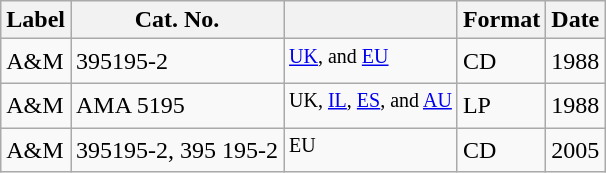<table class="wikitable">
<tr>
<th>Label</th>
<th>Cat. No.</th>
<th></th>
<th>Format</th>
<th>Date</th>
</tr>
<tr>
<td>A&M</td>
<td>395195-2</td>
<td><sup><a href='#'>UK</a>, and <a href='#'>EU</a></sup></td>
<td>CD</td>
<td>1988</td>
</tr>
<tr>
<td>A&M</td>
<td>AMA 5195</td>
<td><sup>UK, <a href='#'>IL</a>, <a href='#'>ES</a>, and <a href='#'>AU</a></sup></td>
<td>LP</td>
<td>1988</td>
</tr>
<tr>
<td>A&M</td>
<td>395195-2, 395 195-2</td>
<td><sup>EU </sup></td>
<td>CD</td>
<td>2005</td>
</tr>
</table>
